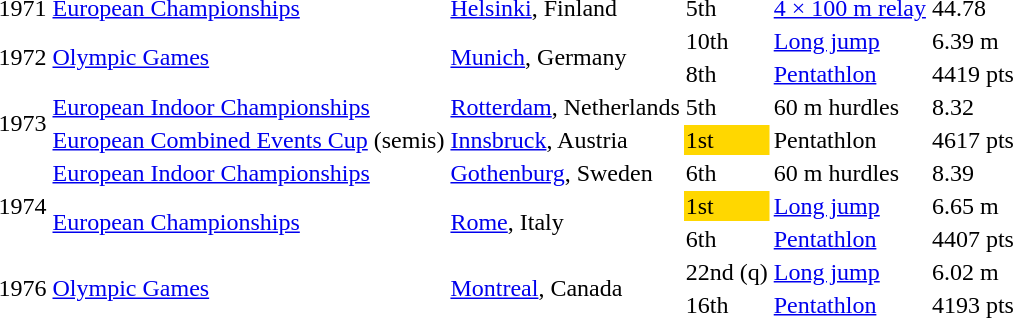<table>
<tr>
<td>1971</td>
<td><a href='#'>European Championships</a></td>
<td><a href='#'>Helsinki</a>, Finland</td>
<td>5th</td>
<td><a href='#'>4 × 100 m relay</a></td>
<td>44.78</td>
</tr>
<tr>
<td rowspan=2>1972</td>
<td rowspan=2><a href='#'>Olympic Games</a></td>
<td rowspan=2><a href='#'>Munich</a>, Germany</td>
<td>10th</td>
<td><a href='#'>Long jump</a></td>
<td>6.39 m</td>
</tr>
<tr>
<td>8th</td>
<td><a href='#'>Pentathlon</a></td>
<td>4419 pts</td>
</tr>
<tr>
<td rowspan=2>1973</td>
<td><a href='#'>European Indoor Championships</a></td>
<td><a href='#'>Rotterdam</a>, Netherlands</td>
<td>5th</td>
<td>60 m hurdles</td>
<td>8.32</td>
</tr>
<tr>
<td><a href='#'>European Combined Events Cup</a> (semis)</td>
<td><a href='#'>Innsbruck</a>, Austria</td>
<td bgcolor=gold>1st</td>
<td>Pentathlon</td>
<td>4617 pts</td>
</tr>
<tr>
<td rowspan=3>1974</td>
<td><a href='#'>European Indoor Championships</a></td>
<td><a href='#'>Gothenburg</a>, Sweden</td>
<td>6th</td>
<td>60 m hurdles</td>
<td>8.39</td>
</tr>
<tr>
<td rowspan=2><a href='#'>European Championships</a></td>
<td rowspan=2><a href='#'>Rome</a>, Italy</td>
<td bgcolor=gold>1st</td>
<td><a href='#'>Long jump</a></td>
<td>6.65 m</td>
</tr>
<tr>
<td>6th</td>
<td><a href='#'>Pentathlon</a></td>
<td>4407 pts</td>
</tr>
<tr>
<td rowspan=2>1976</td>
<td rowspan=2><a href='#'>Olympic Games</a></td>
<td rowspan=2><a href='#'>Montreal</a>, Canada</td>
<td>22nd (q)</td>
<td><a href='#'>Long jump</a></td>
<td>6.02 m</td>
</tr>
<tr>
<td>16th</td>
<td><a href='#'>Pentathlon</a></td>
<td>4193 pts</td>
</tr>
</table>
